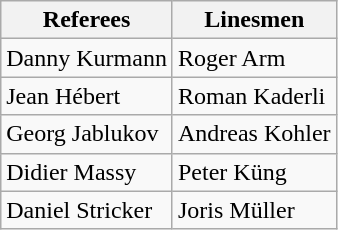<table class="wikitable">
<tr>
<th>Referees</th>
<th>Linesmen</th>
</tr>
<tr>
<td> Danny Kurmann</td>
<td> Roger Arm</td>
</tr>
<tr>
<td> Jean Hébert</td>
<td> Roman Kaderli</td>
</tr>
<tr>
<td> Georg Jablukov</td>
<td> Andreas Kohler</td>
</tr>
<tr>
<td> Didier Massy</td>
<td> Peter Küng</td>
</tr>
<tr>
<td> Daniel Stricker</td>
<td> Joris Müller</td>
</tr>
</table>
